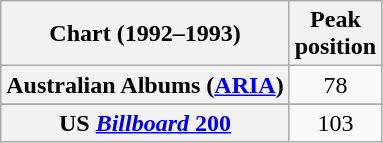<table class="wikitable sortable plainrowheaders" style="text-align:center">
<tr>
<th scope="col">Chart (1992–1993)</th>
<th scope="col">Peak<br>position</th>
</tr>
<tr>
<th scope="row">Australian Albums (<a href='#'>ARIA</a>)</th>
<td>78</td>
</tr>
<tr>
</tr>
<tr>
<th scope="row">US <a href='#'><em>Billboard</em> 200</a></th>
<td>103</td>
</tr>
</table>
